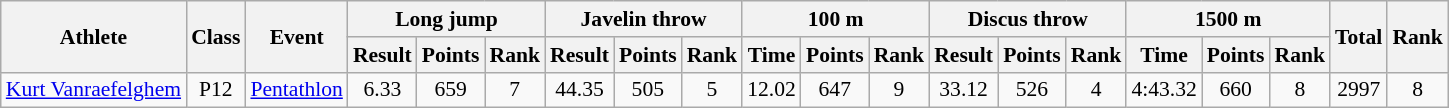<table class=wikitable style="font-size:90%">
<tr>
<th rowspan="2">Athlete</th>
<th rowspan="2">Class</th>
<th rowspan="2">Event</th>
<th colspan="3">Long jump</th>
<th colspan="3">Javelin throw</th>
<th colspan="3">100 m</th>
<th colspan="3">Discus throw</th>
<th colspan="3">1500 m</th>
<th rowspan="2">Total</th>
<th rowspan="2">Rank</th>
</tr>
<tr>
<th>Result</th>
<th>Points</th>
<th>Rank</th>
<th>Result</th>
<th>Points</th>
<th>Rank</th>
<th>Time</th>
<th>Points</th>
<th>Rank</th>
<th>Result</th>
<th>Points</th>
<th>Rank</th>
<th>Time</th>
<th>Points</th>
<th>Rank</th>
</tr>
<tr>
<td><a href='#'>Kurt Vanraefelghem</a></td>
<td align="center">P12</td>
<td><a href='#'>Pentathlon</a></td>
<td align="center">6.33</td>
<td align="center">659</td>
<td align="center">7</td>
<td align="center">44.35</td>
<td align="center">505</td>
<td align="center">5</td>
<td align="center">12.02</td>
<td align="center">647</td>
<td align="center">9</td>
<td align="center">33.12</td>
<td align="center">526</td>
<td align="center">4</td>
<td align="center">4:43.32</td>
<td align="center">660</td>
<td align="center">8</td>
<td align="center">2997</td>
<td align="center">8</td>
</tr>
</table>
